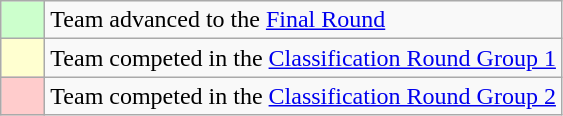<table class="wikitable">
<tr>
<td style="background: #ccffcc; width:22px;"></td>
<td>Team advanced to the <a href='#'>Final Round</a></td>
</tr>
<tr>
<td style="background: #ffffd0;"></td>
<td>Team competed in the <a href='#'>Classification Round Group 1</a></td>
</tr>
<tr>
<td style="background: #ffcccc;"></td>
<td>Team competed in the <a href='#'>Classification Round Group 2</a></td>
</tr>
</table>
